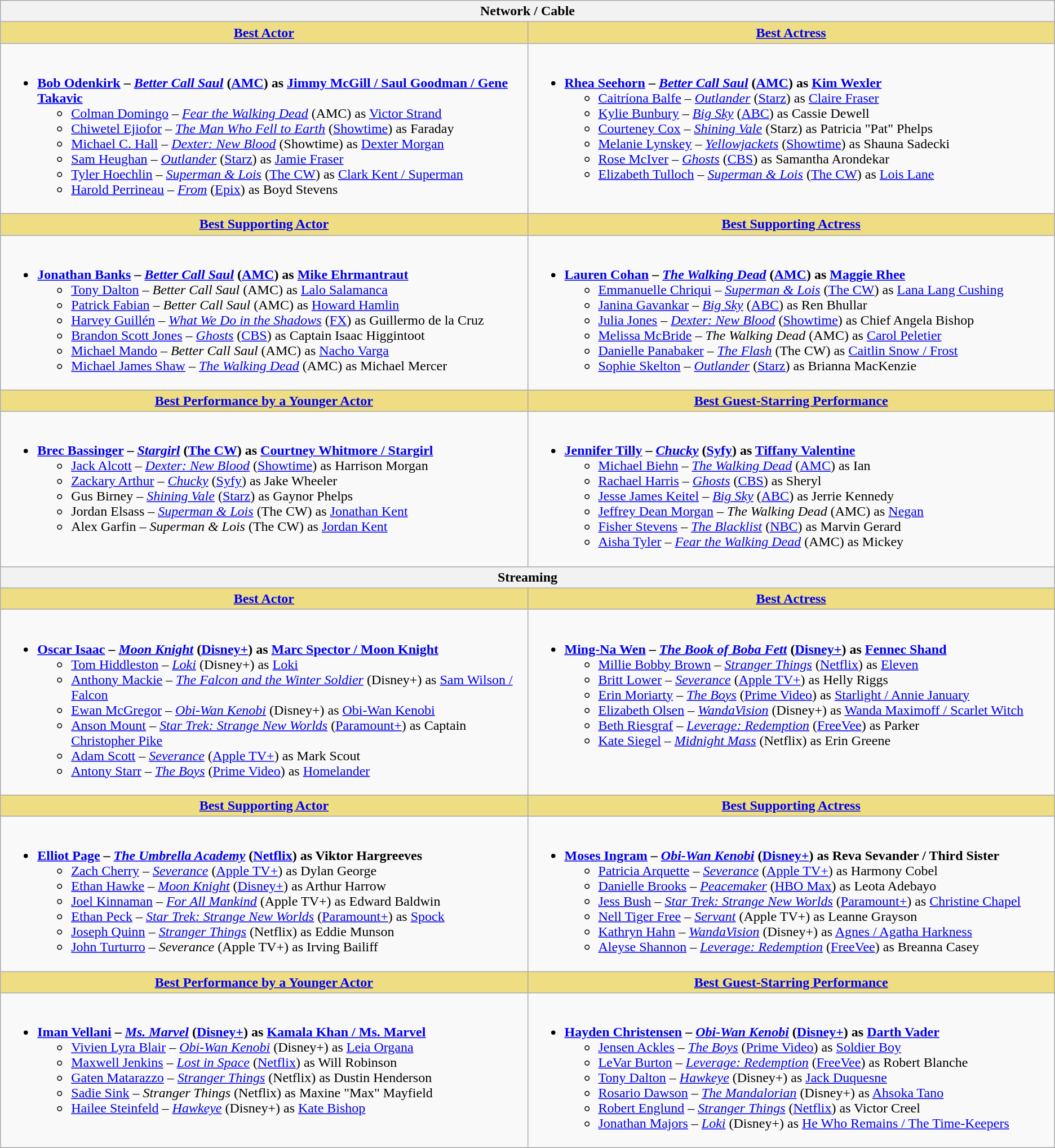<table class=wikitable>
<tr>
<th colspan="2">Network / Cable</th>
</tr>
<tr>
<th style="background:#EEDD82; width:50%"><a href='#'>Best Actor</a></th>
<th style="background:#EEDD82; width:50%"><a href='#'>Best Actress</a></th>
</tr>
<tr>
<td valign="top"><br><ul><li><strong><a href='#'>Bob Odenkirk</a> – <em><a href='#'>Better Call Saul</a></em> (<a href='#'>AMC</a>) as <a href='#'>Jimmy McGill / Saul Goodman / Gene Takavic</a></strong><ul><li><a href='#'>Colman Domingo</a> – <em><a href='#'>Fear the Walking Dead</a></em> (AMC) as <a href='#'>Victor Strand</a></li><li><a href='#'>Chiwetel Ejiofor</a> – <em><a href='#'>The Man Who Fell to Earth</a></em> (<a href='#'>Showtime</a>) as Faraday</li><li><a href='#'>Michael C. Hall</a> – <em><a href='#'>Dexter: New Blood</a></em> (Showtime) as <a href='#'>Dexter Morgan</a></li><li><a href='#'>Sam Heughan</a> – <em><a href='#'>Outlander</a></em> (<a href='#'>Starz</a>) as <a href='#'>Jamie Fraser</a></li><li><a href='#'>Tyler Hoechlin</a> – <em><a href='#'>Superman & Lois</a></em> (<a href='#'>The CW</a>) as <a href='#'>Clark Kent / Superman</a></li><li><a href='#'>Harold Perrineau</a> – <em><a href='#'>From</a></em> (<a href='#'>Epix</a>) as Boyd Stevens</li></ul></li></ul></td>
<td valign="top"><br><ul><li><strong><a href='#'>Rhea Seehorn</a> – <em><a href='#'>Better Call Saul</a></em> (<a href='#'>AMC</a>) as <a href='#'>Kim Wexler</a></strong><ul><li><a href='#'>Caitríona Balfe</a> – <em><a href='#'>Outlander</a></em> (<a href='#'>Starz</a>) as <a href='#'>Claire Fraser</a></li><li><a href='#'>Kylie Bunbury</a> – <em><a href='#'>Big Sky</a></em> (<a href='#'>ABC</a>) as Cassie Dewell</li><li><a href='#'>Courteney Cox</a> – <em><a href='#'>Shining Vale</a></em> (Starz) as Patricia "Pat" Phelps</li><li><a href='#'>Melanie Lynskey</a> – <em><a href='#'>Yellowjackets</a></em> (<a href='#'>Showtime</a>) as Shauna Sadecki</li><li><a href='#'>Rose McIver</a> – <em><a href='#'>Ghosts</a></em> (<a href='#'>CBS</a>) as Samantha Arondekar</li><li><a href='#'>Elizabeth Tulloch</a> – <em><a href='#'>Superman & Lois</a></em> (<a href='#'>The CW</a>) as <a href='#'>Lois Lane</a></li></ul></li></ul></td>
</tr>
<tr>
<th style="background:#EEDD82; width:50%"><a href='#'>Best Supporting Actor</a></th>
<th style="background:#EEDD82; width:50%"><a href='#'>Best Supporting Actress</a></th>
</tr>
<tr>
<td valign="top"><br><ul><li><strong><a href='#'>Jonathan Banks</a> – <em><a href='#'>Better Call Saul</a></em> (<a href='#'>AMC</a>) as <a href='#'>Mike Ehrmantraut</a></strong><ul><li><a href='#'>Tony Dalton</a> – <em>Better Call Saul</em> (AMC) as <a href='#'>Lalo Salamanca</a></li><li><a href='#'>Patrick Fabian</a> – <em>Better Call Saul</em> (AMC) as <a href='#'>Howard Hamlin</a></li><li><a href='#'>Harvey Guillén</a> – <em><a href='#'>What We Do in the Shadows</a></em> (<a href='#'>FX</a>) as Guillermo de la Cruz</li><li><a href='#'>Brandon Scott Jones</a> – <em><a href='#'>Ghosts</a></em> (<a href='#'>CBS</a>) as Captain Isaac Higgintoot</li><li><a href='#'>Michael Mando</a> – <em>Better Call Saul</em> (AMC) as <a href='#'>Nacho Varga</a></li><li><a href='#'>Michael James Shaw</a> – <em><a href='#'>The Walking Dead</a></em> (AMC) as Michael Mercer</li></ul></li></ul></td>
<td valign="top"><br><ul><li><strong><a href='#'>Lauren Cohan</a> – <em><a href='#'>The Walking Dead</a></em> (<a href='#'>AMC</a>) as <a href='#'>Maggie Rhee</a></strong><ul><li><a href='#'>Emmanuelle Chriqui</a> – <em><a href='#'>Superman & Lois</a></em> (<a href='#'>The CW</a>) as <a href='#'>Lana Lang Cushing</a></li><li><a href='#'>Janina Gavankar</a> – <em><a href='#'>Big Sky</a></em> (<a href='#'>ABC</a>) as Ren Bhullar</li><li><a href='#'>Julia Jones</a> – <em><a href='#'>Dexter: New Blood</a></em> (<a href='#'>Showtime</a>) as Chief Angela Bishop</li><li><a href='#'>Melissa McBride</a> – <em>The Walking Dead</em> (AMC) as <a href='#'>Carol Peletier</a></li><li><a href='#'>Danielle Panabaker</a> – <em><a href='#'>The Flash</a></em> (The CW) as <a href='#'>Caitlin Snow / Frost</a></li><li><a href='#'>Sophie Skelton</a> – <em><a href='#'>Outlander</a></em> (<a href='#'>Starz</a>) as Brianna MacKenzie</li></ul></li></ul></td>
</tr>
<tr>
<th style="background:#EEDD82; width:50%"><a href='#'>Best Performance by a Younger Actor</a></th>
<th style="background:#EEDD82; width:50%"><a href='#'>Best Guest-Starring Performance</a></th>
</tr>
<tr>
<td valign="top"><br><ul><li><strong><a href='#'>Brec Bassinger</a> – <em><a href='#'>Stargirl</a></em> (<a href='#'>The CW</a>) as <a href='#'>Courtney Whitmore / Stargirl</a></strong><ul><li><a href='#'>Jack Alcott</a> – <em><a href='#'>Dexter: New Blood</a></em> (<a href='#'>Showtime</a>) as Harrison Morgan</li><li><a href='#'>Zackary Arthur</a> – <em><a href='#'>Chucky</a></em> (<a href='#'>Syfy</a>) as Jake Wheeler</li><li>Gus Birney – <em><a href='#'>Shining Vale</a></em> (<a href='#'>Starz</a>) as Gaynor Phelps</li><li>Jordan Elsass – <em><a href='#'>Superman & Lois</a></em> (The CW) as <a href='#'>Jonathan Kent</a></li><li>Alex Garfin – <em>Superman & Lois</em> (The CW) as <a href='#'>Jordan Kent</a></li></ul></li></ul></td>
<td valign="top"><br><ul><li><strong><a href='#'>Jennifer Tilly</a> – <em><a href='#'>Chucky</a></em> (<a href='#'>Syfy</a>) as <a href='#'>Tiffany Valentine</a></strong><ul><li><a href='#'>Michael Biehn</a> – <em><a href='#'>The Walking Dead</a></em> (<a href='#'>AMC</a>) as Ian</li><li><a href='#'>Rachael Harris</a> – <em><a href='#'>Ghosts</a></em> (<a href='#'>CBS</a>) as Sheryl</li><li><a href='#'>Jesse James Keitel</a> – <em><a href='#'>Big Sky</a></em> (<a href='#'>ABC</a>) as Jerrie Kennedy</li><li><a href='#'>Jeffrey Dean Morgan</a> – <em>The Walking Dead</em> (AMC) as <a href='#'>Negan</a></li><li><a href='#'>Fisher Stevens</a> – <em><a href='#'>The Blacklist</a></em> (<a href='#'>NBC</a>) as Marvin Gerard</li><li><a href='#'>Aisha Tyler</a> – <em><a href='#'>Fear the Walking Dead</a></em> (AMC) as Mickey</li></ul></li></ul></td>
</tr>
<tr>
<th colspan="2">Streaming</th>
</tr>
<tr>
<th style="background:#EEDD82; width:50%"><a href='#'>Best Actor</a></th>
<th style="background:#EEDD82; width:50%"><a href='#'>Best Actress</a></th>
</tr>
<tr>
<td valign="top"><br><ul><li><strong><a href='#'>Oscar Isaac</a> – <em><a href='#'>Moon Knight</a></em> (<a href='#'>Disney+</a>) as <a href='#'>Marc Spector / Moon Knight</a></strong><ul><li><a href='#'>Tom Hiddleston</a> – <em><a href='#'>Loki</a></em> (Disney+) as <a href='#'>Loki</a></li><li><a href='#'>Anthony Mackie</a> – <em><a href='#'>The Falcon and the Winter Soldier</a></em> (Disney+) as <a href='#'>Sam Wilson / Falcon</a></li><li><a href='#'>Ewan McGregor</a> – <em><a href='#'>Obi-Wan Kenobi</a></em> (Disney+) as <a href='#'>Obi-Wan Kenobi</a></li><li><a href='#'>Anson Mount</a> – <em><a href='#'>Star Trek: Strange New Worlds</a></em> (<a href='#'>Paramount+</a>) as Captain <a href='#'>Christopher Pike</a></li><li><a href='#'>Adam Scott</a> – <em><a href='#'>Severance</a></em> (<a href='#'>Apple TV+</a>) as Mark Scout</li><li><a href='#'>Antony Starr</a> – <em><a href='#'>The Boys</a></em> (<a href='#'>Prime Video</a>) as <a href='#'>Homelander</a></li></ul></li></ul></td>
<td valign="top"><br><ul><li><strong><a href='#'>Ming-Na Wen</a> – <em><a href='#'>The Book of Boba Fett</a></em> (<a href='#'>Disney+</a>) as <a href='#'>Fennec Shand</a></strong><ul><li><a href='#'>Millie Bobby Brown</a> – <em><a href='#'>Stranger Things</a></em> (<a href='#'>Netflix</a>) as <a href='#'>Eleven</a></li><li><a href='#'>Britt Lower</a> – <em><a href='#'>Severance</a></em> (<a href='#'>Apple TV+</a>) as Helly Riggs</li><li><a href='#'>Erin Moriarty</a> – <em><a href='#'>The Boys</a></em> (<a href='#'>Prime Video</a>) as <a href='#'>Starlight / Annie January</a></li><li><a href='#'>Elizabeth Olsen</a> – <em><a href='#'>WandaVision</a></em> (Disney+) as <a href='#'>Wanda Maximoff / Scarlet Witch</a></li><li><a href='#'>Beth Riesgraf</a> – <em><a href='#'>Leverage: Redemption</a></em> (<a href='#'>FreeVee</a>) as Parker</li><li><a href='#'>Kate Siegel</a> – <em><a href='#'>Midnight Mass</a></em> (Netflix) as Erin Greene</li></ul></li></ul></td>
</tr>
<tr>
<th style="background:#EEDD82; width:50%"><a href='#'>Best Supporting Actor</a></th>
<th style="background:#EEDD82; width:50%"><a href='#'>Best Supporting Actress</a></th>
</tr>
<tr>
<td valign="top"><br><ul><li><strong><a href='#'>Elliot Page</a> – <em><a href='#'>The Umbrella Academy</a></em> (<a href='#'>Netflix</a>) as Viktor Hargreeves</strong><ul><li><a href='#'>Zach Cherry</a> – <em><a href='#'>Severance</a></em> (<a href='#'>Apple TV+</a>) as Dylan George</li><li><a href='#'>Ethan Hawke</a> – <em><a href='#'>Moon Knight</a></em> (<a href='#'>Disney+</a>) as Arthur Harrow</li><li><a href='#'>Joel Kinnaman</a> – <em><a href='#'>For All Mankind</a></em> (Apple TV+) as Edward Baldwin</li><li><a href='#'>Ethan Peck</a> – <em><a href='#'>Star Trek: Strange New Worlds</a></em> (<a href='#'>Paramount+</a>) as <a href='#'>Spock</a></li><li><a href='#'>Joseph Quinn</a> – <em><a href='#'>Stranger Things</a></em> (Netflix) as Eddie Munson</li><li><a href='#'>John Turturro</a> – <em>Severance</em> (Apple TV+) as Irving Bailiff</li></ul></li></ul></td>
<td valign="top"><br><ul><li><strong><a href='#'>Moses Ingram</a> – <em><a href='#'>Obi-Wan Kenobi</a></em> (<a href='#'>Disney+</a>) as Reva Sevander / Third Sister</strong><ul><li><a href='#'>Patricia Arquette</a> – <em><a href='#'>Severance</a></em> (<a href='#'>Apple TV+</a>) as Harmony Cobel</li><li><a href='#'>Danielle Brooks</a> – <em><a href='#'>Peacemaker</a></em> (<a href='#'>HBO Max</a>) as Leota Adebayo</li><li><a href='#'>Jess Bush</a> – <em><a href='#'>Star Trek: Strange New Worlds</a></em> (<a href='#'>Paramount+</a>) as <a href='#'>Christine Chapel</a></li><li><a href='#'>Nell Tiger Free</a> – <em><a href='#'>Servant</a></em> (Apple TV+) as Leanne Grayson</li><li><a href='#'>Kathryn Hahn</a> – <em><a href='#'>WandaVision</a></em> (Disney+) as <a href='#'>Agnes / Agatha Harkness</a></li><li><a href='#'>Aleyse Shannon</a> – <em><a href='#'>Leverage: Redemption</a></em> (<a href='#'>FreeVee</a>) as Breanna Casey</li></ul></li></ul></td>
</tr>
<tr>
<th style="background:#EEDD82; width:50%"><a href='#'>Best Performance by a Younger Actor</a></th>
<th style="background:#EEDD82; width:50%"><a href='#'>Best Guest-Starring Performance</a></th>
</tr>
<tr>
<td valign="top"><br><ul><li><strong><a href='#'>Iman Vellani</a> – <em><a href='#'>Ms. Marvel</a></em> (<a href='#'>Disney+</a>) as <a href='#'>Kamala Khan / Ms. Marvel</a></strong><ul><li><a href='#'>Vivien Lyra Blair</a> – <em><a href='#'>Obi-Wan Kenobi</a></em> (Disney+) as <a href='#'>Leia Organa</a></li><li><a href='#'>Maxwell Jenkins</a> – <em><a href='#'>Lost in Space</a></em> (<a href='#'>Netflix</a>) as Will Robinson</li><li><a href='#'>Gaten Matarazzo</a> – <em><a href='#'>Stranger Things</a></em> (Netflix) as Dustin Henderson</li><li><a href='#'>Sadie Sink</a> – <em>Stranger Things</em> (Netflix) as Maxine "Max" Mayfield</li><li><a href='#'>Hailee Steinfeld</a> – <em><a href='#'>Hawkeye</a></em> (Disney+) as <a href='#'>Kate Bishop</a></li></ul></li></ul></td>
<td valign="top"><br><ul><li><strong><a href='#'>Hayden Christensen</a> – <em><a href='#'>Obi-Wan Kenobi</a></em> (<a href='#'>Disney+</a>) as <a href='#'>Darth Vader</a></strong><ul><li><a href='#'>Jensen Ackles</a> – <em><a href='#'>The Boys</a></em> (<a href='#'>Prime Video</a>) as <a href='#'>Soldier Boy</a></li><li><a href='#'>LeVar Burton</a> – <em><a href='#'>Leverage: Redemption</a></em> (<a href='#'>FreeVee</a>) as Robert Blanche</li><li><a href='#'>Tony Dalton</a> – <em><a href='#'>Hawkeye</a></em> (Disney+) as <a href='#'>Jack Duquesne</a></li><li><a href='#'>Rosario Dawson</a> – <em><a href='#'>The Mandalorian</a></em> (Disney+) as <a href='#'>Ahsoka Tano</a></li><li><a href='#'>Robert Englund</a> – <em><a href='#'>Stranger Things</a></em> (<a href='#'>Netflix</a>) as Victor Creel</li><li><a href='#'>Jonathan Majors</a> – <em><a href='#'>Loki</a></em> (Disney+) as <a href='#'>He Who Remains / The Time-Keepers</a></li></ul></li></ul></td>
</tr>
</table>
